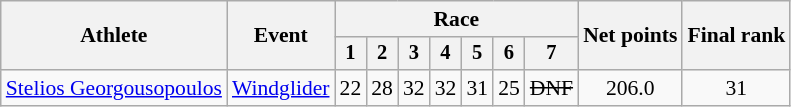<table class="wikitable" style="font-size:90%">
<tr>
<th rowspan="2">Athlete</th>
<th rowspan="2">Event</th>
<th colspan=7>Race</th>
<th rowspan=2>Net points</th>
<th rowspan=2>Final rank</th>
</tr>
<tr style="font-size:95%">
<th>1</th>
<th>2</th>
<th>3</th>
<th>4</th>
<th>5</th>
<th>6</th>
<th>7</th>
</tr>
<tr align=center>
<td align=left><a href='#'>Stelios Georgousopoulos</a></td>
<td align=left><a href='#'>Windglider</a></td>
<td>22</td>
<td>28</td>
<td>32</td>
<td>32</td>
<td>31</td>
<td>25</td>
<td><s>DNF</s></td>
<td>206.0</td>
<td>31</td>
</tr>
</table>
